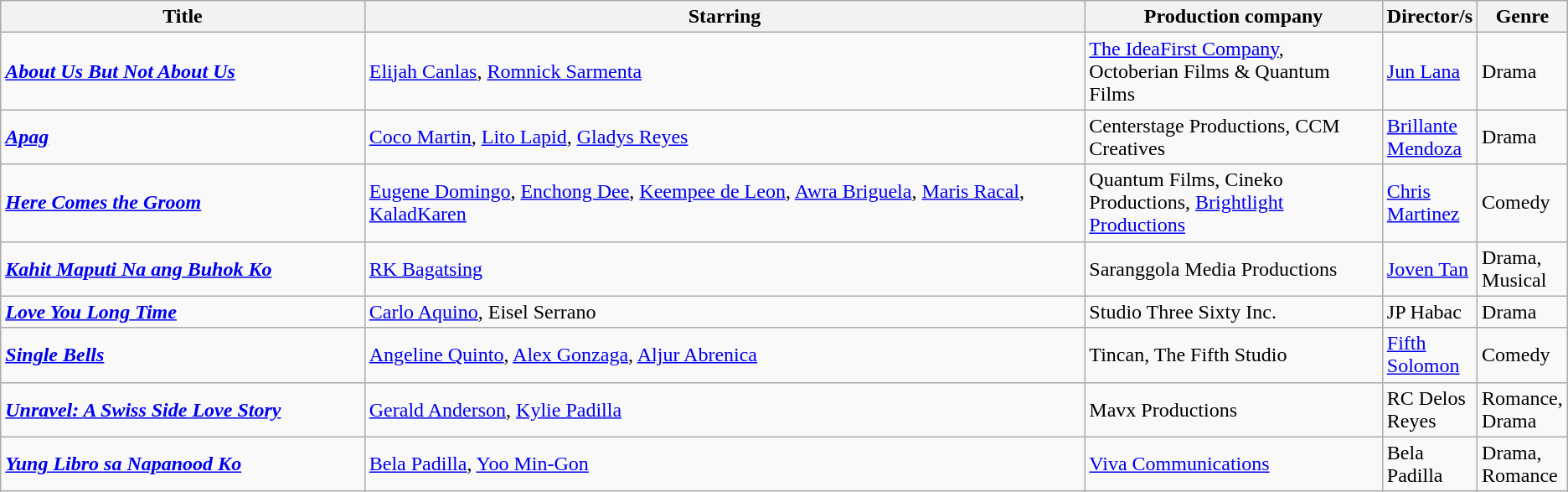<table class="wikitable">
<tr>
<th width=25%>Title</th>
<th width=50%>Starring</th>
<th width=20%>Production company</th>
<th width=20%>Director/s</th>
<th>Genre</th>
</tr>
<tr>
<td><strong><em><a href='#'>About Us But Not About Us</a></em></strong></td>
<td><a href='#'>Elijah Canlas</a>, <a href='#'>Romnick Sarmenta</a></td>
<td><a href='#'>The IdeaFirst Company</a>, Octoberian Films & Quantum Films</td>
<td><a href='#'>Jun Lana</a></td>
<td>Drama</td>
</tr>
<tr>
<td><strong><em><a href='#'>Apag</a></em></strong></td>
<td><a href='#'>Coco Martin</a>, <a href='#'>Lito Lapid</a>, <a href='#'>Gladys Reyes</a></td>
<td>Centerstage Productions, CCM Creatives</td>
<td><a href='#'>Brillante Mendoza</a></td>
<td>Drama</td>
</tr>
<tr>
<td><strong><em><a href='#'>Here Comes the Groom</a></em></strong></td>
<td><a href='#'>Eugene Domingo</a>, <a href='#'>Enchong Dee</a>, <a href='#'>Keempee de Leon</a>, <a href='#'>Awra Briguela</a>, <a href='#'>Maris Racal</a>, <a href='#'>KaladKaren</a></td>
<td>Quantum Films, Cineko Productions, <a href='#'>Brightlight Productions</a></td>
<td><a href='#'>Chris Martinez</a></td>
<td>Comedy</td>
</tr>
<tr>
<td><strong><em><a href='#'>Kahit Maputi Na ang Buhok Ko</a></em></strong></td>
<td><a href='#'>RK Bagatsing</a></td>
<td>Saranggola Media Productions</td>
<td><a href='#'>Joven Tan</a></td>
<td>Drama, Musical</td>
</tr>
<tr>
<td><strong><em><a href='#'>Love You Long Time</a></em></strong></td>
<td><a href='#'>Carlo Aquino</a>, Eisel Serrano</td>
<td>Studio Three Sixty Inc.</td>
<td>JP Habac</td>
<td>Drama</td>
</tr>
<tr>
<td><strong><em><a href='#'>Single Bells</a></em></strong></td>
<td><a href='#'>Angeline Quinto</a>, <a href='#'>Alex Gonzaga</a>, <a href='#'>Aljur Abrenica</a></td>
<td>Tincan, The Fifth Studio</td>
<td><a href='#'>Fifth Solomon</a></td>
<td>Comedy</td>
</tr>
<tr>
<td><strong><em><a href='#'>Unravel: A Swiss Side Love Story</a></em></strong></td>
<td><a href='#'>Gerald Anderson</a>, <a href='#'>Kylie Padilla</a></td>
<td>Mavx Productions</td>
<td>RC Delos Reyes</td>
<td>Romance, Drama</td>
</tr>
<tr>
<td><strong><em><a href='#'>Yung Libro sa Napanood Ko</a></em></strong></td>
<td><a href='#'>Bela Padilla</a>, <a href='#'>Yoo Min-Gon</a></td>
<td><a href='#'>Viva Communications</a></td>
<td>Bela Padilla</td>
<td>Drama, Romance</td>
</tr>
</table>
